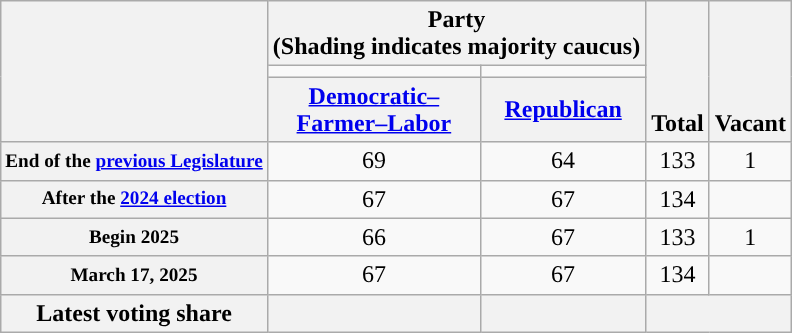<table class=wikitable style="text-align:center">
<tr style="vertical-align:bottom;">
<th rowspan="3"></th>
<th colspan=2>Party <div>(Shading indicates majority caucus)</div></th>
<th rowspan="3">Total</th>
<th rowspan="3">Vacant</th>
</tr>
<tr>
<td style="background-color:"></td>
<td style="background-color:"></td>
</tr>
<tr>
<th><a href='#'>Democratic–<br>Farmer–Labor</a></th>
<th><a href='#'>Republican</a></th>
</tr>
<tr>
<th nowrap="" style="font-size:80%">End of the <a href='#'>previous Legislature</a></th>
<td>69</td>
<td>64</td>
<td>133</td>
<td>1</td>
</tr>
<tr>
<th nowrap="" style="font-size:80%">After the <a href='#'>2024 election</a></th>
<td>67</td>
<td>67</td>
<td>134</td>
<td></td>
</tr>
<tr>
<th nowrap="" style="font-size:80%">Begin 2025</th>
<td>66</td>
<td>67</td>
<td>133</td>
<td>1</td>
</tr>
<tr>
<th nowrap="" style="font-size:80%">March 17, 2025</th>
<td>67</td>
<td>67</td>
<td>134</td>
<td></td>
</tr>
<tr>
<th>Latest voting share</th>
<th></th>
<th></th>
<th colspan=2></th>
</tr>
</table>
